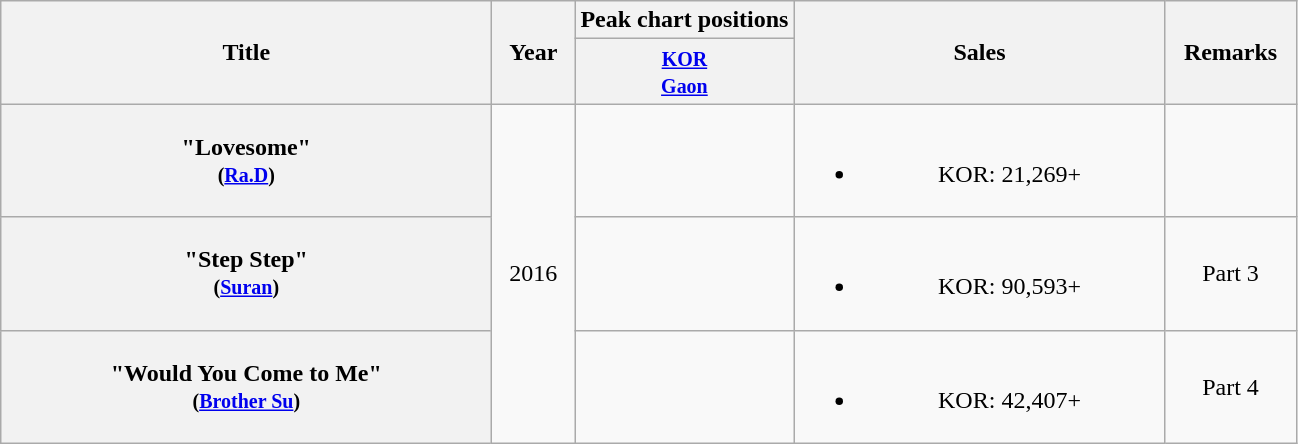<table class="wikitable plainrowheaders" style="text-align:center;" border="1">
<tr>
<th scope="col" rowspan="2" style="width:20em;">Title</th>
<th scope="col" rowspan="2" style="width:3em;">Year</th>
<th scope="col" colspan="1">Peak chart positions</th>
<th scope="col" rowspan="2" style="width:15em;">Sales</th>
<th scope="col" rowspan="2" style="width:5em;">Remarks</th>
</tr>
<tr>
<th><small><a href='#'>KOR</a></small><br><small><a href='#'>Gaon</a></small></th>
</tr>
<tr>
<th scope="row">"Lovesome"<br><small>(<a href='#'>Ra.D</a>)</small></th>
<td rowspan="3">2016</td>
<td></td>
<td><br><ul><li>KOR: 21,269+</li></ul></td>
<td></td>
</tr>
<tr>
<th scope="row">"Step Step"<br><small>(<a href='#'>Suran</a>)</small></th>
<td></td>
<td><br><ul><li>KOR: 90,593+</li></ul></td>
<td>Part 3</td>
</tr>
<tr>
<th scope="row">"Would You Come to Me"<br><small>(<a href='#'>Brother Su</a>)</small></th>
<td></td>
<td><br><ul><li>KOR: 42,407+</li></ul></td>
<td>Part 4</td>
</tr>
</table>
